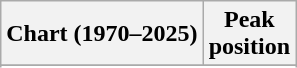<table class="wikitable sortable plainrowheaders" style="text-align:center">
<tr>
<th scope="col">Chart (1970–2025)</th>
<th scope="col">Peak<br>position</th>
</tr>
<tr>
</tr>
<tr>
</tr>
<tr>
</tr>
<tr>
</tr>
</table>
